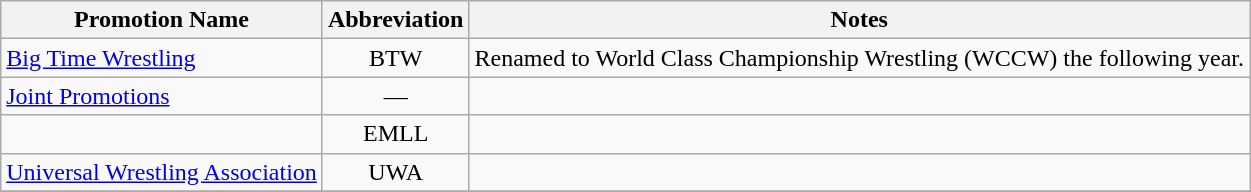<table class="wikitable">
<tr>
<th>Promotion Name</th>
<th>Abbreviation</th>
<th>Notes</th>
</tr>
<tr>
<td><a href='#'>Big Time Wrestling</a></td>
<td align=center>BTW</td>
<td>Renamed to World Class Championship Wrestling (WCCW) the following year.</td>
</tr>
<tr>
<td><a href='#'>Joint Promotions</a></td>
<td align=center>—</td>
<td></td>
</tr>
<tr>
<td></td>
<td align=center>EMLL</td>
<td></td>
</tr>
<tr>
<td><a href='#'>Universal Wrestling Association</a></td>
<td align=center>UWA</td>
<td></td>
</tr>
<tr>
</tr>
</table>
